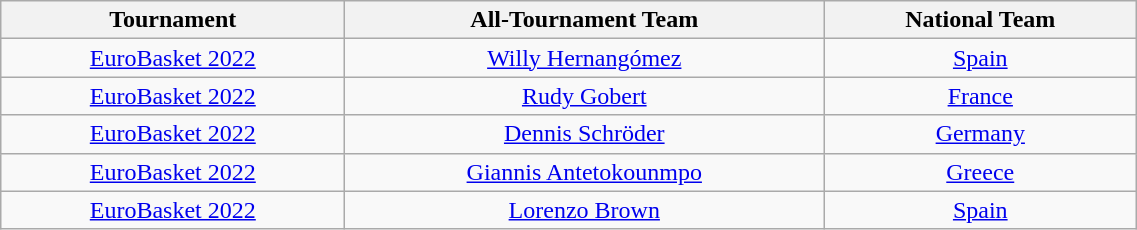<table class="wikitable sortable" style="text-align:center; width: 60%">
<tr>
<th>Tournament</th>
<th>All-Tournament Team</th>
<th>National Team</th>
</tr>
<tr>
<td><a href='#'>EuroBasket 2022</a></td>
<td> <a href='#'>Willy Hernangómez</a></td>
<td> <a href='#'>Spain</a></td>
</tr>
<tr>
<td><a href='#'>EuroBasket 2022</a></td>
<td> <a href='#'>Rudy Gobert</a></td>
<td> <a href='#'>France</a></td>
</tr>
<tr>
<td><a href='#'>EuroBasket 2022</a></td>
<td> <a href='#'>Dennis Schröder</a></td>
<td> <a href='#'>Germany</a></td>
</tr>
<tr>
<td><a href='#'>EuroBasket 2022</a></td>
<td> <a href='#'>Giannis Antetokounmpo</a></td>
<td> <a href='#'>Greece</a></td>
</tr>
<tr>
<td><a href='#'>EuroBasket 2022</a></td>
<td> <a href='#'>Lorenzo Brown</a></td>
<td> <a href='#'>Spain</a></td>
</tr>
</table>
